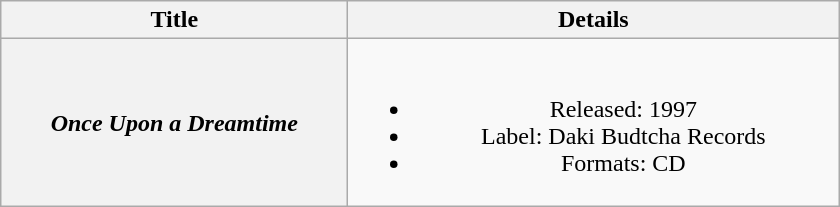<table class="wikitable plainrowheaders" style="text-align:center;" border="1">
<tr>
<th scope="col" style="width:14em;">Title</th>
<th scope="col" style="width:20em;">Details</th>
</tr>
<tr>
<th scope="row"><em>Once Upon a Dreamtime</em></th>
<td><br><ul><li>Released: 1997</li><li>Label: Daki Budtcha Records</li><li>Formats: CD</li></ul></td>
</tr>
</table>
